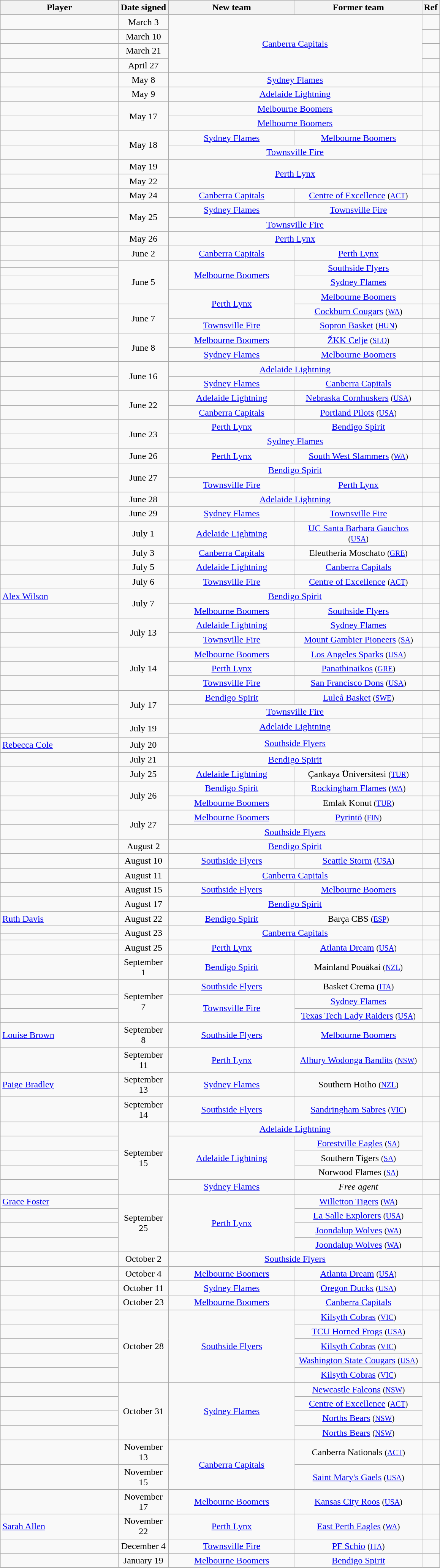<table class="wikitable sortable" style="text-align:center">
<tr>
<th style="width:200px">Player</th>
<th style="width:80px">Date signed</th>
<th style="width:215px">New team</th>
<th style="width:215px">Former team</th>
<th class="unsortable">Ref</th>
</tr>
<tr>
<td align="left"> </td>
<td align="center">March 3</td>
<td rowspan="4" colspan="2"><a href='#'>Canberra Capitals</a></td>
<td align="center"></td>
</tr>
<tr>
<td align="left"> </td>
<td align="center">March 10</td>
<td align="center"></td>
</tr>
<tr>
<td align="left"> </td>
<td align="center">March 21</td>
<td align="center"></td>
</tr>
<tr>
<td align="left"> </td>
<td align="center">April 27</td>
<td align="center"></td>
</tr>
<tr>
<td align="left"> </td>
<td align="center">May 8</td>
<td colspan="2"><a href='#'>Sydney Flames</a></td>
<td align="center"></td>
</tr>
<tr>
<td align="left"> </td>
<td align="center">May 9</td>
<td colspan="2"><a href='#'>Adelaide Lightning</a></td>
<td align="center"></td>
</tr>
<tr>
<td align="left"> </td>
<td rowspan="2" align="center">May 17</td>
<td colspan="2"><a href='#'>Melbourne Boomers</a></td>
<td rowspan="2" align="center"></td>
</tr>
<tr>
<td align="left"> </td>
<td colspan="2"><a href='#'>Melbourne Boomers</a></td>
</tr>
<tr>
<td align="left"> </td>
<td rowspan="2" align="center">May 18</td>
<td align="center"><a href='#'>Sydney Flames</a></td>
<td align="center"><a href='#'>Melbourne Boomers</a></td>
<td align="center"></td>
</tr>
<tr>
<td align="left"> </td>
<td colspan="2"><a href='#'>Townsville Fire</a></td>
<td align="center"></td>
</tr>
<tr>
<td align="left"> </td>
<td align="center">May 19</td>
<td rowspan="2" colspan="2"><a href='#'>Perth Lynx</a></td>
<td align="center"></td>
</tr>
<tr>
<td align="left"> </td>
<td align="center">May 22</td>
<td align="center"></td>
</tr>
<tr>
<td align="left"> </td>
<td align="center">May 24</td>
<td align="center"><a href='#'>Canberra Capitals</a></td>
<td align="center"><a href='#'>Centre of Excellence</a> <small>(<a href='#'>ACT</a>)</small></td>
<td align="center"></td>
</tr>
<tr>
<td align="left"> </td>
<td rowspan="2" align="center">May 25</td>
<td align="center"><a href='#'>Sydney Flames</a></td>
<td align="center"><a href='#'>Townsville Fire</a></td>
<td align="center"></td>
</tr>
<tr>
<td align="left"> </td>
<td colspan="2"><a href='#'>Townsville Fire</a></td>
<td align="center"></td>
</tr>
<tr>
<td align="left"> </td>
<td align="center">May 26</td>
<td colspan="2"><a href='#'>Perth Lynx</a></td>
<td align="center"></td>
</tr>
<tr>
<td align="left"> </td>
<td align="center">June 2</td>
<td align="center"><a href='#'>Canberra Capitals</a></td>
<td align="center"><a href='#'>Perth Lynx</a></td>
<td align="center"></td>
</tr>
<tr>
<td align="left"> </td>
<td rowspan="4" align="center">June 5</td>
<td rowspan="3" align="center"><a href='#'>Melbourne Boomers</a></td>
<td rowspan="2" align="center"><a href='#'>Southside Flyers</a></td>
<td rowspan="3" align="center"></td>
</tr>
<tr>
<td align="left"> </td>
</tr>
<tr>
<td align="left"> </td>
<td align="center"><a href='#'>Sydney Flames</a></td>
</tr>
<tr>
<td align="left"> </td>
<td rowspan="2" align="center"><a href='#'>Perth Lynx</a></td>
<td align="center"><a href='#'>Melbourne Boomers</a></td>
<td align="center"></td>
</tr>
<tr>
<td align="left"> </td>
<td rowspan="2" align="center">June 7</td>
<td align="center"><a href='#'>Cockburn Cougars</a> <small>(<a href='#'>WA</a>)</small></td>
<td align="center"></td>
</tr>
<tr>
<td align="left"> </td>
<td align="center"><a href='#'>Townsville Fire</a></td>
<td align="center"><a href='#'>Sopron Basket</a> <small>(<a href='#'>HUN</a>)</small></td>
<td align="center"></td>
</tr>
<tr>
<td align="left"> </td>
<td rowspan="2" align="center">June 8</td>
<td align="center"><a href='#'>Melbourne Boomers</a></td>
<td align="center"><a href='#'>ŽKK Celje</a> <small>(<a href='#'>SLO</a>)</small></td>
<td align="center"></td>
</tr>
<tr>
<td align="left"> </td>
<td align="center"><a href='#'>Sydney Flames</a></td>
<td align="center"><a href='#'>Melbourne Boomers</a></td>
<td align="center"></td>
</tr>
<tr>
<td align="left"> </td>
<td rowspan="2" align="center">June 16</td>
<td colspan="2"><a href='#'>Adelaide Lightning</a></td>
<td align="center"></td>
</tr>
<tr>
<td align="left"> </td>
<td align="center"><a href='#'>Sydney Flames</a></td>
<td align="center"><a href='#'>Canberra Capitals</a></td>
<td align="center"></td>
</tr>
<tr>
<td align="left"> </td>
<td rowspan="2" align="center">June 22</td>
<td align="center"><a href='#'>Adelaide Lightning</a></td>
<td align="center"><a href='#'>Nebraska Cornhuskers</a> <small>(<a href='#'>USA</a>)</small></td>
<td align="center"></td>
</tr>
<tr>
<td align="left"> </td>
<td align="center"><a href='#'>Canberra Capitals</a></td>
<td align="center"><a href='#'>Portland Pilots</a> <small>(<a href='#'>USA</a>)</small></td>
<td align="center"></td>
</tr>
<tr>
<td align="left"> </td>
<td rowspan="2" align="center">June 23</td>
<td align="center"><a href='#'>Perth Lynx</a></td>
<td align="center"><a href='#'>Bendigo Spirit</a></td>
<td align="center"></td>
</tr>
<tr>
<td align="left"> </td>
<td colspan="2"><a href='#'>Sydney Flames</a></td>
<td align="center"></td>
</tr>
<tr>
<td align="left"> </td>
<td align="center">June 26</td>
<td align="center"><a href='#'>Perth Lynx</a></td>
<td align="center"><a href='#'>South West Slammers</a> <small>(<a href='#'>WA</a>)</small></td>
<td align="center"></td>
</tr>
<tr>
<td align="left"> </td>
<td rowspan="2" align="center">June 27</td>
<td colspan="2"><a href='#'>Bendigo Spirit</a></td>
<td align="center"></td>
</tr>
<tr>
<td align="left"> </td>
<td align="center"><a href='#'>Townsville Fire</a></td>
<td align="center"><a href='#'>Perth Lynx</a></td>
<td align="center"></td>
</tr>
<tr>
<td align="left"> </td>
<td align="center">June 28</td>
<td colspan="2"><a href='#'>Adelaide Lightning</a></td>
<td align="center"></td>
</tr>
<tr>
<td align="left"> </td>
<td align="center">June 29</td>
<td align="center"><a href='#'>Sydney Flames</a></td>
<td align="center"><a href='#'>Townsville Fire</a></td>
<td align="center"></td>
</tr>
<tr>
<td align="left"> </td>
<td align="center">July 1</td>
<td align="center"><a href='#'>Adelaide Lightning</a></td>
<td align="center"><a href='#'>UC Santa Barbara Gauchos</a> <small>(<a href='#'>USA</a>)</small></td>
<td align="center"></td>
</tr>
<tr>
<td align="left"> </td>
<td align="center">July 3</td>
<td align="center"><a href='#'>Canberra Capitals</a></td>
<td align="center">Eleutheria Moschato <small>(<a href='#'>GRE</a>)</small></td>
<td align="center"></td>
</tr>
<tr>
<td align="left"> </td>
<td align="center">July 5</td>
<td align="center"><a href='#'>Adelaide Lightning</a></td>
<td align="center"><a href='#'>Canberra Capitals</a></td>
<td align="center"></td>
</tr>
<tr>
<td align="left"> </td>
<td align="center">July 6</td>
<td align="center"><a href='#'>Townsville Fire</a></td>
<td align="center"><a href='#'>Centre of Excellence</a> <small>(<a href='#'>ACT</a>)</small></td>
<td align="center"></td>
</tr>
<tr>
<td align="left"> <a href='#'>Alex Wilson</a></td>
<td rowspan="2" align="center">July 7</td>
<td colspan="2"><a href='#'>Bendigo Spirit</a></td>
<td align="center"></td>
</tr>
<tr>
<td align="left"> </td>
<td align="center"><a href='#'>Melbourne Boomers</a></td>
<td align="center"><a href='#'>Southside Flyers</a></td>
<td align="center"></td>
</tr>
<tr>
<td align="left"> </td>
<td rowspan="2" align="center">July 13</td>
<td align="center"><a href='#'>Adelaide Lightning</a></td>
<td align="center"><a href='#'>Sydney Flames</a></td>
<td align="center"></td>
</tr>
<tr>
<td align="left"> </td>
<td align="center"><a href='#'>Townsville Fire</a></td>
<td align="center"><a href='#'>Mount Gambier Pioneers</a> <small>(<a href='#'>SA</a>)</small></td>
<td align="center"></td>
</tr>
<tr>
<td align="left"> </td>
<td rowspan="3" align="center">July 14</td>
<td align="center"><a href='#'>Melbourne Boomers</a></td>
<td align="center"><a href='#'>Los Angeles Sparks</a> <small>(<a href='#'>USA</a>)</small></td>
<td align="center"></td>
</tr>
<tr>
<td align="left"> </td>
<td align="center"><a href='#'>Perth Lynx</a></td>
<td align="center"><a href='#'>Panathinaikos</a> <small>(<a href='#'>GRE</a>)</small></td>
<td align="center"></td>
</tr>
<tr>
<td align="left"> </td>
<td align="center"><a href='#'>Townsville Fire</a></td>
<td align="center"><a href='#'>San Francisco Dons</a> <small>(<a href='#'>USA</a>)</small></td>
<td align="center"></td>
</tr>
<tr>
<td align="left"> </td>
<td rowspan="2" align="center">July 17</td>
<td align="center"><a href='#'>Bendigo Spirit</a></td>
<td align="center"><a href='#'>Luleå Basket</a> <small>(<a href='#'>SWE</a>)</small></td>
<td align="center"></td>
</tr>
<tr>
<td align="left"> </td>
<td colspan="2"><a href='#'>Townsville Fire</a></td>
<td align="center"></td>
</tr>
<tr>
<td align="left"> </td>
<td rowspan="2" align="center">July 19</td>
<td colspan="2"><a href='#'>Adelaide Lightning</a></td>
<td align="center"></td>
</tr>
<tr>
<td align="left"> </td>
<td rowspan="2" colspan="2"><a href='#'>Southside Flyers</a></td>
<td align="center"></td>
</tr>
<tr>
<td align="left"> <a href='#'>Rebecca Cole</a></td>
<td align="center">July 20</td>
<td align="center"></td>
</tr>
<tr>
<td align="left"> </td>
<td align="center">July 21</td>
<td colspan="2"><a href='#'>Bendigo Spirit</a></td>
<td align="center"></td>
</tr>
<tr>
<td align="left"> </td>
<td align="center">July 25</td>
<td align="center"><a href='#'>Adelaide Lightning</a></td>
<td align="center">Çankaya Üniversitesi <small>(<a href='#'>TUR</a>)</small></td>
<td align="center"></td>
</tr>
<tr>
<td align="left"> </td>
<td rowspan="2" align="center">July 26</td>
<td align="center"><a href='#'>Bendigo Spirit</a></td>
<td align="center"><a href='#'>Rockingham Flames</a> <small>(<a href='#'>WA</a>)</small></td>
<td align="center"></td>
</tr>
<tr>
<td align="left"> </td>
<td align="center"><a href='#'>Melbourne Boomers</a></td>
<td align="center">Emlak Konut <small>(<a href='#'>TUR</a>)</small></td>
<td align="center"></td>
</tr>
<tr>
<td align="left"> </td>
<td rowspan="2" align="center">July 27</td>
<td align="center"><a href='#'>Melbourne Boomers</a></td>
<td align="center"><a href='#'>Pyrintö</a> <small>(<a href='#'>FIN</a>)</small></td>
<td align="center"></td>
</tr>
<tr>
<td align="left"> </td>
<td colspan="2"><a href='#'>Southside Flyers</a></td>
<td align="center"></td>
</tr>
<tr>
<td align="left"> </td>
<td align="center">August 2</td>
<td colspan="2"><a href='#'>Bendigo Spirit</a></td>
<td align="center"></td>
</tr>
<tr>
<td align="left"> </td>
<td align="center">August 10</td>
<td align="center"><a href='#'>Southside Flyers</a></td>
<td align="center"><a href='#'>Seattle Storm</a> <small>(<a href='#'>USA</a>)</small></td>
<td align="center"></td>
</tr>
<tr>
<td align="left"> </td>
<td align="center">August 11</td>
<td colspan="2"><a href='#'>Canberra Capitals</a></td>
<td align="center"></td>
</tr>
<tr>
<td align="left"> </td>
<td align="center">August 15</td>
<td align="center"><a href='#'>Southside Flyers</a></td>
<td align="center"><a href='#'>Melbourne Boomers</a></td>
<td align="center"></td>
</tr>
<tr>
<td align="left"> </td>
<td align="center">August 17</td>
<td colspan="2"><a href='#'>Bendigo Spirit</a></td>
<td align="center"></td>
</tr>
<tr>
<td align="left"> <a href='#'>Ruth Davis</a></td>
<td align="center">August 22</td>
<td align="center"><a href='#'>Bendigo Spirit</a></td>
<td align="center">Barça CBS <small>(<a href='#'>ESP</a>)</small></td>
<td align="center"></td>
</tr>
<tr>
<td align="left"> </td>
<td rowspan="2" align="center">August 23</td>
<td rowspan="2" colspan="2"><a href='#'>Canberra Capitals</a></td>
<td rowspan="2" align="center"></td>
</tr>
<tr>
<td align="left"> </td>
</tr>
<tr>
<td align="left"> </td>
<td align="center">August 25</td>
<td align="center"><a href='#'>Perth Lynx</a></td>
<td align="center"><a href='#'>Atlanta Dream</a> <small>(<a href='#'>USA</a>)</small></td>
<td align="center"></td>
</tr>
<tr>
<td align="left"> </td>
<td align="center">September 1</td>
<td align="center"><a href='#'>Bendigo Spirit</a></td>
<td align="center">Mainland Pouākai <small>(<a href='#'>NZL</a>)</small></td>
<td align="center"></td>
</tr>
<tr>
<td align="left"> </td>
<td rowspan="3" align="center">September 7</td>
<td align="center"><a href='#'>Southside Flyers</a></td>
<td align="center">Basket Crema <small>(<a href='#'>ITA</a>)</small></td>
<td align="center"></td>
</tr>
<tr>
<td align="left"> </td>
<td rowspan="2" align="center"><a href='#'>Townsville Fire</a></td>
<td align="center"><a href='#'>Sydney Flames</a></td>
<td rowspan="2" align="center"></td>
</tr>
<tr>
<td align="left"> </td>
<td align="center"><a href='#'>Texas Tech Lady Raiders</a> <small>(<a href='#'>USA</a>)</small></td>
</tr>
<tr>
<td align="left"> <a href='#'>Louise Brown</a></td>
<td align="center">September 8</td>
<td align="center"><a href='#'>Southside Flyers</a></td>
<td align="center"><a href='#'>Melbourne Boomers</a></td>
<td align="center"></td>
</tr>
<tr>
<td align="left"> </td>
<td align="center">September 11</td>
<td align="center"><a href='#'>Perth Lynx</a></td>
<td align="center"><a href='#'>Albury Wodonga Bandits</a> <small>(<a href='#'>NSW</a>)</small></td>
<td align="center"></td>
</tr>
<tr>
<td align="left"> <a href='#'>Paige Bradley</a></td>
<td align="center">September 13</td>
<td align="center"><a href='#'>Sydney Flames</a></td>
<td align="center">Southern Hoiho <small>(<a href='#'>NZL</a>)</small></td>
<td align="center"></td>
</tr>
<tr>
<td align="left"> </td>
<td align="center">September 14</td>
<td align="center"><a href='#'>Southside Flyers</a></td>
<td align="center"><a href='#'>Sandringham Sabres</a> <small>(<a href='#'>VIC</a>)</small></td>
<td align="center"></td>
</tr>
<tr>
<td align="left"> </td>
<td rowspan="5" align="center">September 15</td>
<td colspan="2"><a href='#'>Adelaide Lightning</a></td>
<td rowspan="4" align="center"></td>
</tr>
<tr>
<td align="left"> </td>
<td rowspan="3" align="center"><a href='#'>Adelaide Lightning</a></td>
<td align="center"><a href='#'>Forestville Eagles</a> <small>(<a href='#'>SA</a>)</small></td>
</tr>
<tr>
<td align="left"> </td>
<td align="center">Southern Tigers <small>(<a href='#'>SA</a>)</small></td>
</tr>
<tr>
<td align="left"> </td>
<td align="center">Norwood Flames <small>(<a href='#'>SA</a>)</small></td>
</tr>
<tr>
<td align="left"> </td>
<td align="center"><a href='#'>Sydney Flames</a></td>
<td align="center"><em>Free agent</em></td>
<td align="center"></td>
</tr>
<tr>
<td align="left"> <a href='#'>Grace Foster</a></td>
<td rowspan="4" align="center">September 25</td>
<td rowspan="4" align="center"><a href='#'>Perth Lynx</a></td>
<td align="center"><a href='#'>Willetton Tigers</a> <small>(<a href='#'>WA</a>)</small></td>
<td rowspan="4" align="center"></td>
</tr>
<tr>
<td align="left"> </td>
<td align="center"><a href='#'>La Salle Explorers</a> <small>(<a href='#'>USA</a>)</small></td>
</tr>
<tr>
<td align="left"> </td>
<td align="center"><a href='#'>Joondalup Wolves</a> <small>(<a href='#'>WA</a>)</small></td>
</tr>
<tr>
<td align="left"> </td>
<td align="center"><a href='#'>Joondalup Wolves</a> <small>(<a href='#'>WA</a>)</small></td>
</tr>
<tr>
<td align="left"> </td>
<td align="center">October 2</td>
<td colspan="2"><a href='#'>Southside Flyers</a></td>
<td align="center"></td>
</tr>
<tr>
<td align="left"> </td>
<td align="center">October 4</td>
<td align="center"><a href='#'>Melbourne Boomers</a></td>
<td align="center"><a href='#'>Atlanta Dream</a> <small>(<a href='#'>USA</a>)</small></td>
<td align="center"></td>
</tr>
<tr>
<td align="left"> </td>
<td align="center">October 11</td>
<td align="center"><a href='#'>Sydney Flames</a></td>
<td align="center"><a href='#'>Oregon Ducks</a> <small>(<a href='#'>USA</a>)</small></td>
<td align="center"></td>
</tr>
<tr>
<td align="left"> </td>
<td align="center">October 23</td>
<td align="center"><a href='#'>Melbourne Boomers</a></td>
<td align="center"><a href='#'>Canberra Capitals</a></td>
<td align="center"></td>
</tr>
<tr>
<td align="left"> </td>
<td rowspan="5" align="center">October 28</td>
<td rowspan="5" align="center"><a href='#'>Southside Flyers</a></td>
<td align="center"><a href='#'>Kilsyth Cobras</a> <small>(<a href='#'>VIC</a>)</small></td>
<td rowspan="5" align="center"></td>
</tr>
<tr>
<td align="left"> </td>
<td align="center"><a href='#'>TCU Horned Frogs</a> <small>(<a href='#'>USA</a>)</small></td>
</tr>
<tr>
<td align="left"> </td>
<td align="center"><a href='#'>Kilsyth Cobras</a> <small>(<a href='#'>VIC</a>)</small></td>
</tr>
<tr>
<td align="left"> </td>
<td align="center"><a href='#'>Washington State Cougars</a> <small>(<a href='#'>USA</a>)</small></td>
</tr>
<tr>
<td align="left"> </td>
<td align="center"><a href='#'>Kilsyth Cobras</a> <small>(<a href='#'>VIC</a>)</small></td>
</tr>
<tr>
<td align="left"> </td>
<td rowspan="4" align="center">October 31</td>
<td rowspan="4" align="center"><a href='#'>Sydney Flames</a></td>
<td align="center"><a href='#'>Newcastle Falcons</a> <small>(<a href='#'>NSW</a>)</small></td>
<td rowspan="4" align="center"></td>
</tr>
<tr>
<td align="left"> </td>
<td align="center"><a href='#'>Centre of Excellence</a> <small>(<a href='#'>ACT</a>)</small></td>
</tr>
<tr>
<td align="left"> </td>
<td align="center"><a href='#'>Norths Bears</a> <small>(<a href='#'>NSW</a>)</small></td>
</tr>
<tr>
<td align="left"> </td>
<td align="center"><a href='#'>Norths Bears</a> <small>(<a href='#'>NSW</a>)</small></td>
</tr>
<tr>
<td align="left"> </td>
<td align="center">November 13</td>
<td rowspan="2" align="center"><a href='#'>Canberra Capitals</a></td>
<td align="center">Canberra Nationals <small>(<a href='#'>ACT</a>)</small></td>
<td align="center"></td>
</tr>
<tr>
<td align="left"> </td>
<td align="center">November 15</td>
<td align="center"><a href='#'>Saint Mary's Gaels</a> <small>(<a href='#'>USA</a>)</small></td>
<td align="center"></td>
</tr>
<tr>
<td align="left"> </td>
<td align="center">November 17</td>
<td align="center"><a href='#'>Melbourne Boomers</a></td>
<td align="center"><a href='#'>Kansas City Roos</a> <small>(<a href='#'>USA</a>)</small></td>
<td align="center"></td>
</tr>
<tr>
<td align="left"> <a href='#'>Sarah Allen</a></td>
<td align="center">November 22</td>
<td align="center"><a href='#'>Perth Lynx</a></td>
<td align="center"><a href='#'>East Perth Eagles</a> <small>(<a href='#'>WA</a>)</small></td>
<td align="center"></td>
</tr>
<tr>
<td align="left"> </td>
<td align="center">December 4</td>
<td align="center"><a href='#'>Townsville Fire</a></td>
<td align="center"><a href='#'>PF Schio</a> <small>(<a href='#'>ITA</a>)</small></td>
<td align="center"></td>
</tr>
<tr>
<td align="left"> </td>
<td align="center">January 19</td>
<td align="center"><a href='#'>Melbourne Boomers</a></td>
<td align="center"><a href='#'>Bendigo Spirit</a></td>
<td align="center"></td>
</tr>
</table>
